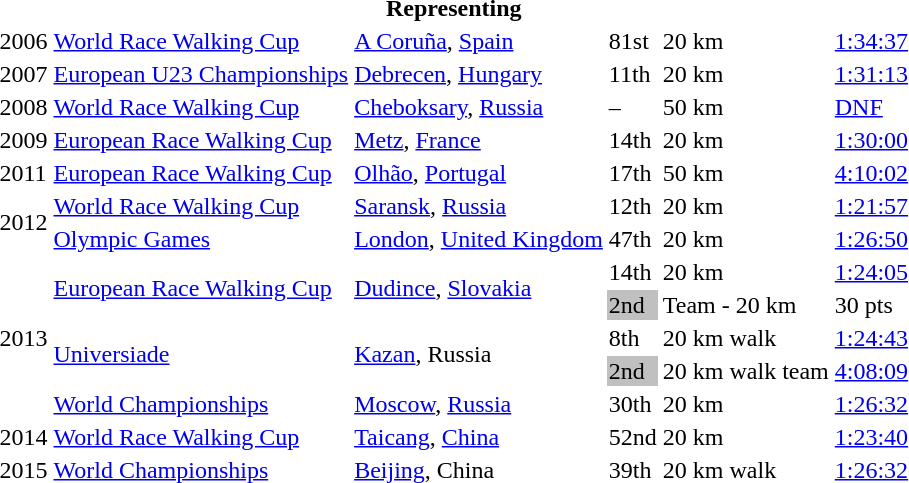<table>
<tr>
<th colspan="6">Representing </th>
</tr>
<tr>
<td>2006</td>
<td><a href='#'>World Race Walking Cup</a></td>
<td><a href='#'>A Coruña</a>, <a href='#'>Spain</a></td>
<td>81st</td>
<td>20 km</td>
<td><a href='#'>1:34:37</a></td>
</tr>
<tr>
<td>2007</td>
<td><a href='#'>European U23 Championships</a></td>
<td><a href='#'>Debrecen</a>, <a href='#'>Hungary</a></td>
<td>11th</td>
<td>20 km</td>
<td><a href='#'>1:31:13</a></td>
</tr>
<tr>
<td>2008</td>
<td><a href='#'>World Race Walking Cup</a></td>
<td><a href='#'>Cheboksary</a>, <a href='#'>Russia</a></td>
<td>–</td>
<td>50 km</td>
<td><a href='#'>DNF</a></td>
</tr>
<tr>
<td>2009</td>
<td><a href='#'>European Race Walking Cup</a></td>
<td><a href='#'>Metz</a>, <a href='#'>France</a></td>
<td>14th</td>
<td>20 km</td>
<td><a href='#'>1:30:00</a></td>
</tr>
<tr>
<td>2011</td>
<td><a href='#'>European Race Walking Cup</a></td>
<td><a href='#'>Olhão</a>, <a href='#'>Portugal</a></td>
<td>17th</td>
<td>50 km</td>
<td><a href='#'>4:10:02</a></td>
</tr>
<tr>
<td rowspan=2>2012</td>
<td><a href='#'>World Race Walking Cup</a></td>
<td><a href='#'>Saransk</a>, <a href='#'>Russia</a></td>
<td>12th</td>
<td>20 km</td>
<td><a href='#'>1:21:57</a></td>
</tr>
<tr>
<td><a href='#'>Olympic Games</a></td>
<td><a href='#'>London</a>, <a href='#'>United Kingdom</a></td>
<td>47th</td>
<td>20 km</td>
<td><a href='#'>1:26:50</a></td>
</tr>
<tr>
<td rowspan=5>2013</td>
<td rowspan=2><a href='#'>European Race Walking Cup</a></td>
<td rowspan=2><a href='#'>Dudince</a>, <a href='#'>Slovakia</a></td>
<td>14th</td>
<td>20 km</td>
<td><a href='#'>1:24:05</a></td>
</tr>
<tr>
<td bgcolor=silver>2nd</td>
<td>Team - 20 km</td>
<td>30 pts</td>
</tr>
<tr>
<td rowspan="2"><a href='#'>Universiade</a></td>
<td rowspan="2"><a href='#'>Kazan</a>, Russia</td>
<td>8th</td>
<td>20 km walk</td>
<td><a href='#'>1:24:43</a></td>
</tr>
<tr>
<td bgcolor=silver>2nd</td>
<td>20 km walk team</td>
<td><a href='#'>4:08:09</a></td>
</tr>
<tr>
<td><a href='#'>World Championships</a></td>
<td><a href='#'>Moscow</a>, <a href='#'>Russia</a></td>
<td>30th</td>
<td>20 km</td>
<td><a href='#'>1:26:32</a></td>
</tr>
<tr>
<td>2014</td>
<td><a href='#'>World Race Walking Cup</a></td>
<td><a href='#'>Taicang</a>, <a href='#'>China</a></td>
<td>52nd</td>
<td>20 km</td>
<td><a href='#'>1:23:40</a></td>
</tr>
<tr>
<td>2015</td>
<td><a href='#'>World Championships</a></td>
<td><a href='#'>Beijing</a>, China</td>
<td>39th</td>
<td>20 km walk</td>
<td><a href='#'>1:26:32</a></td>
</tr>
</table>
